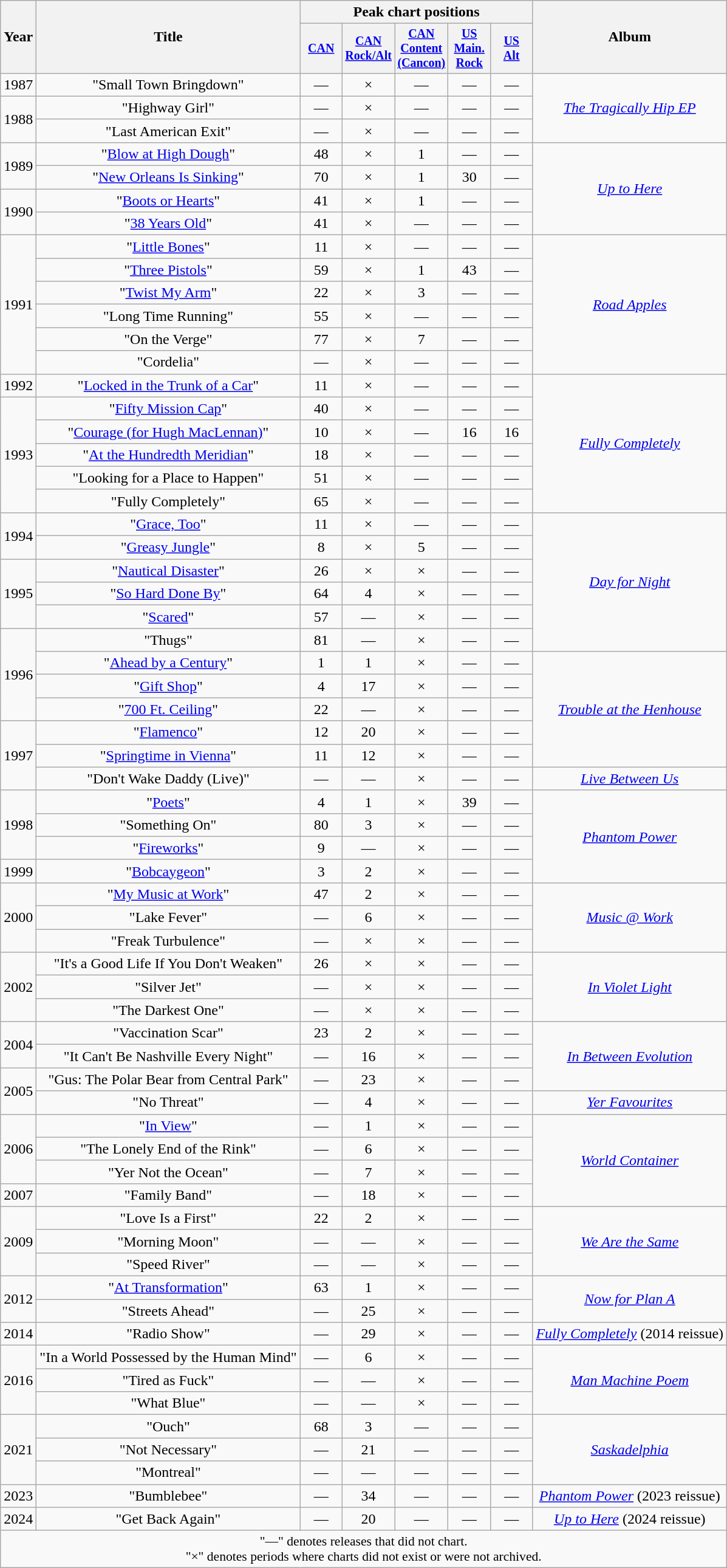<table class="wikitable" style="text-align:center;">
<tr>
<th rowspan="2">Year</th>
<th rowspan="2">Title</th>
<th colspan="5">Peak chart positions</th>
<th rowspan="2">Album</th>
</tr>
<tr style="font-size: smaller;">
<th width="40"><a href='#'>CAN</a><br></th>
<th width="40"><a href='#'>CAN<br>Rock/Alt</a><br></th>
<th width="40"><a href='#'>CAN Content (Cancon)</a><br></th>
<th width="40"><a href='#'>US<br>Main.<br>Rock</a><br></th>
<th width="40"><a href='#'>US <br>Alt</a><br></th>
</tr>
<tr>
<td rowspan=1>1987</td>
<td>"Small Town Bringdown"</td>
<td>—</td>
<td>×</td>
<td>—</td>
<td>—</td>
<td>—</td>
<td rowspan="3"><em><a href='#'>The Tragically Hip EP</a></em></td>
</tr>
<tr>
<td rowspan=2>1988</td>
<td>"Highway Girl"</td>
<td>—</td>
<td>×</td>
<td>—</td>
<td>—</td>
<td>—</td>
</tr>
<tr>
<td>"Last American Exit"</td>
<td>—</td>
<td>×</td>
<td>—</td>
<td>—</td>
<td>—</td>
</tr>
<tr>
<td rowspan=2>1989</td>
<td>"<a href='#'>Blow at High Dough</a>"</td>
<td>48</td>
<td>×</td>
<td>1</td>
<td>—</td>
<td>—</td>
<td rowspan="4"><em><a href='#'>Up to Here</a></em></td>
</tr>
<tr>
<td>"<a href='#'>New Orleans Is Sinking</a>"</td>
<td>70</td>
<td>×</td>
<td>1</td>
<td>30</td>
<td>—</td>
</tr>
<tr>
<td rowspan=2>1990</td>
<td>"<a href='#'>Boots or Hearts</a>"</td>
<td>41</td>
<td>×</td>
<td>1</td>
<td>—</td>
<td>—</td>
</tr>
<tr>
<td>"<a href='#'>38 Years Old</a>"</td>
<td>41</td>
<td>×</td>
<td>—</td>
<td>—</td>
<td>—</td>
</tr>
<tr>
<td rowspan=6>1991</td>
<td>"<a href='#'>Little Bones</a>"</td>
<td>11</td>
<td>×</td>
<td>—</td>
<td>—</td>
<td>—</td>
<td rowspan="6"><em><a href='#'>Road Apples</a></em></td>
</tr>
<tr>
<td>"<a href='#'>Three Pistols</a>"</td>
<td>59</td>
<td>×</td>
<td>1</td>
<td>43</td>
<td>—</td>
</tr>
<tr>
<td>"<a href='#'>Twist My Arm</a>"</td>
<td>22</td>
<td>×</td>
<td>3</td>
<td>—</td>
<td>—</td>
</tr>
<tr>
<td>"Long Time Running"</td>
<td>55</td>
<td>×</td>
<td>—</td>
<td>—</td>
<td>—</td>
</tr>
<tr>
<td>"On the Verge"</td>
<td>77</td>
<td>×</td>
<td>7</td>
<td>—</td>
<td>—</td>
</tr>
<tr>
<td>"Cordelia"</td>
<td>—</td>
<td>×</td>
<td>—</td>
<td>—</td>
<td>—</td>
</tr>
<tr>
<td>1992</td>
<td>"<a href='#'>Locked in the Trunk of a Car</a>"</td>
<td>11</td>
<td>×</td>
<td>—</td>
<td>—</td>
<td>—</td>
<td rowspan="6"><em><a href='#'>Fully Completely</a></em></td>
</tr>
<tr>
<td rowspan=5>1993</td>
<td>"<a href='#'>Fifty Mission Cap</a>"</td>
<td>40</td>
<td>×</td>
<td>—</td>
<td>—</td>
<td>—</td>
</tr>
<tr>
<td>"<a href='#'>Courage (for Hugh MacLennan)</a>"</td>
<td>10</td>
<td>×</td>
<td>—</td>
<td>16</td>
<td>16</td>
</tr>
<tr>
<td>"<a href='#'>At the Hundredth Meridian</a>"</td>
<td>18</td>
<td>×</td>
<td>—</td>
<td>—</td>
<td>—</td>
</tr>
<tr>
<td>"Looking for a Place to Happen"</td>
<td>51</td>
<td>×</td>
<td>—</td>
<td>—</td>
<td>—</td>
</tr>
<tr>
<td>"Fully Completely"</td>
<td>65</td>
<td>×</td>
<td>—</td>
<td>—</td>
<td>—</td>
</tr>
<tr>
<td rowspan=2>1994</td>
<td>"<a href='#'>Grace, Too</a>"</td>
<td>11</td>
<td>×</td>
<td>—</td>
<td>—</td>
<td>—</td>
<td rowspan="6"><em><a href='#'>Day for Night</a></em></td>
</tr>
<tr>
<td>"<a href='#'>Greasy Jungle</a>"</td>
<td>8</td>
<td>×</td>
<td>5</td>
<td>—</td>
<td>—</td>
</tr>
<tr>
<td rowspan=3>1995</td>
<td>"<a href='#'>Nautical Disaster</a>"</td>
<td>26</td>
<td>×</td>
<td>×</td>
<td>—</td>
<td>—</td>
</tr>
<tr>
<td>"<a href='#'>So Hard Done By</a>"</td>
<td>64</td>
<td>4</td>
<td>×</td>
<td>—</td>
<td>—</td>
</tr>
<tr>
<td>"<a href='#'>Scared</a>"</td>
<td>57</td>
<td>—</td>
<td>×</td>
<td>—</td>
<td>—</td>
</tr>
<tr>
<td rowspan=4>1996</td>
<td>"Thugs"</td>
<td>81</td>
<td>—</td>
<td>×</td>
<td>—</td>
<td>—</td>
</tr>
<tr>
<td>"<a href='#'>Ahead by a Century</a>"</td>
<td>1</td>
<td>1</td>
<td>×</td>
<td>—</td>
<td>—</td>
<td rowspan="5"><em><a href='#'>Trouble at the Henhouse</a></em></td>
</tr>
<tr>
<td>"<a href='#'>Gift Shop</a>"</td>
<td>4</td>
<td>17</td>
<td>×</td>
<td>—</td>
<td>—</td>
</tr>
<tr>
<td>"<a href='#'>700 Ft. Ceiling</a>"</td>
<td>22</td>
<td>—</td>
<td>×</td>
<td>—</td>
<td>—</td>
</tr>
<tr>
<td rowspan=3>1997</td>
<td>"<a href='#'>Flamenco</a>"</td>
<td>12</td>
<td>20</td>
<td>×</td>
<td>—</td>
<td>—</td>
</tr>
<tr>
<td>"<a href='#'>Springtime in Vienna</a>"</td>
<td>11</td>
<td>12</td>
<td>×</td>
<td>—</td>
<td>—</td>
</tr>
<tr>
<td>"Don't Wake Daddy (Live)"</td>
<td>—</td>
<td>—</td>
<td>×</td>
<td>—</td>
<td>—</td>
<td rowspan="1"><em><a href='#'>Live Between Us</a></em></td>
</tr>
<tr>
<td rowspan=3>1998</td>
<td>"<a href='#'>Poets</a>"</td>
<td>4</td>
<td>1</td>
<td>×</td>
<td>39</td>
<td>—</td>
<td rowspan="4"><em><a href='#'>Phantom Power</a></em></td>
</tr>
<tr>
<td>"Something On"</td>
<td>80</td>
<td>3</td>
<td>×</td>
<td>—</td>
<td>—</td>
</tr>
<tr>
<td>"<a href='#'>Fireworks</a>"</td>
<td>9</td>
<td>—</td>
<td>×</td>
<td>—</td>
<td>—</td>
</tr>
<tr>
<td>1999</td>
<td>"<a href='#'>Bobcaygeon</a>"</td>
<td>3</td>
<td>2</td>
<td>×</td>
<td>—</td>
<td>—</td>
</tr>
<tr>
<td rowspan=3>2000</td>
<td>"<a href='#'>My Music at Work</a>"</td>
<td>47</td>
<td>2</td>
<td>×</td>
<td>—</td>
<td>—</td>
<td rowspan="3"><em><a href='#'>Music @ Work</a></em></td>
</tr>
<tr>
<td>"Lake Fever"</td>
<td>—</td>
<td>6</td>
<td>×</td>
<td>—</td>
<td>—</td>
</tr>
<tr>
<td>"Freak Turbulence"</td>
<td>—</td>
<td>×</td>
<td>×</td>
<td>—</td>
<td>—</td>
</tr>
<tr>
<td rowspan=3>2002</td>
<td>"It's a Good Life If You Don't Weaken"</td>
<td>26</td>
<td>×</td>
<td>×</td>
<td>—</td>
<td>—</td>
<td rowspan="3"><em><a href='#'>In Violet Light</a></em></td>
</tr>
<tr>
<td>"Silver Jet"</td>
<td>—</td>
<td>×</td>
<td>×</td>
<td>—</td>
<td>—</td>
</tr>
<tr>
<td>"The Darkest One"</td>
<td>—</td>
<td>×</td>
<td>×</td>
<td>—</td>
<td>—</td>
</tr>
<tr>
<td rowspan=2>2004</td>
<td>"Vaccination Scar"</td>
<td>23</td>
<td>2</td>
<td>×</td>
<td>—</td>
<td>—</td>
<td rowspan="3"><em><a href='#'>In Between Evolution</a></em></td>
</tr>
<tr>
<td>"It Can't Be Nashville Every Night"</td>
<td>—</td>
<td>16</td>
<td>×</td>
<td>—</td>
<td>—</td>
</tr>
<tr>
<td rowspan=2>2005</td>
<td>"Gus: The Polar Bear from Central Park"</td>
<td>—</td>
<td>23</td>
<td>×</td>
<td>—</td>
<td>—</td>
</tr>
<tr>
<td>"No Threat"</td>
<td>—</td>
<td>4</td>
<td>×</td>
<td>—</td>
<td>—</td>
<td><em><a href='#'>Yer Favourites</a></em></td>
</tr>
<tr>
<td rowspan=3>2006</td>
<td>"<a href='#'>In View</a>"</td>
<td>—</td>
<td>1</td>
<td>×</td>
<td>—</td>
<td>—</td>
<td rowspan="4"><em><a href='#'>World Container</a></em></td>
</tr>
<tr>
<td>"The Lonely End of the Rink"</td>
<td>—</td>
<td>6</td>
<td>×</td>
<td>—</td>
<td>—</td>
</tr>
<tr>
<td>"Yer Not the Ocean"</td>
<td>—</td>
<td>7</td>
<td>×</td>
<td>—</td>
<td>—</td>
</tr>
<tr>
<td>2007</td>
<td>"Family Band"</td>
<td>—</td>
<td>18</td>
<td>×</td>
<td>—</td>
<td>—</td>
</tr>
<tr>
<td rowspan=3>2009</td>
<td>"Love Is a First"</td>
<td>22</td>
<td>2</td>
<td>×</td>
<td>—</td>
<td>—</td>
<td rowspan="3"><em><a href='#'>We Are the Same</a></em></td>
</tr>
<tr>
<td>"Morning Moon"</td>
<td>—</td>
<td>—</td>
<td>×</td>
<td>—</td>
<td>—</td>
</tr>
<tr>
<td>"Speed River"</td>
<td>—</td>
<td>—</td>
<td>×</td>
<td>—</td>
<td>—</td>
</tr>
<tr>
<td rowspan=2>2012</td>
<td>"<a href='#'>At Transformation</a>"</td>
<td>63</td>
<td>1</td>
<td>×</td>
<td>—</td>
<td>—</td>
<td rowspan="2"><em><a href='#'>Now for Plan A</a></em></td>
</tr>
<tr>
<td>"Streets Ahead"</td>
<td>—</td>
<td>25</td>
<td>×</td>
<td>—</td>
<td>—</td>
</tr>
<tr>
<td>2014</td>
<td>"Radio Show"</td>
<td>—</td>
<td>29</td>
<td>×</td>
<td>—</td>
<td>—</td>
<td><em><a href='#'>Fully Completely</a></em> (2014 reissue)</td>
</tr>
<tr>
<td rowspan=3>2016</td>
<td>"In a World Possessed by the Human Mind"</td>
<td>—</td>
<td>6</td>
<td>×</td>
<td>—</td>
<td>—</td>
<td rowspan="3"><em><a href='#'>Man Machine Poem</a></em></td>
</tr>
<tr>
<td>"Tired as Fuck"</td>
<td>—</td>
<td>—</td>
<td>×</td>
<td>—</td>
<td>—</td>
</tr>
<tr>
<td>"What Blue"</td>
<td>—</td>
<td>—</td>
<td>×</td>
<td>—</td>
<td>—</td>
</tr>
<tr>
<td rowspan=3>2021</td>
<td>"Ouch"</td>
<td>68</td>
<td>3</td>
<td>—</td>
<td>—</td>
<td>—</td>
<td rowspan=3><em><a href='#'>Saskadelphia</a></em></td>
</tr>
<tr>
<td>"Not Necessary"</td>
<td>—</td>
<td>21</td>
<td>—</td>
<td>—</td>
<td>—</td>
</tr>
<tr>
<td>"Montreal"</td>
<td>—</td>
<td>—</td>
<td>—</td>
<td>—</td>
<td>—</td>
</tr>
<tr>
<td>2023</td>
<td>"Bumblebee"</td>
<td>—</td>
<td>34</td>
<td>—</td>
<td>—</td>
<td>—</td>
<td><em><a href='#'>Phantom Power</a></em> (2023 reissue)</td>
</tr>
<tr>
<td>2024</td>
<td>"Get Back Again"</td>
<td>—</td>
<td>20</td>
<td>—</td>
<td>—</td>
<td>—</td>
<td><em><a href='#'>Up to Here</a></em> (2024 reissue)</td>
</tr>
<tr>
<td colspan="9" style="font-size:90%">"—" denotes releases that did not chart.<br>"×" denotes periods where charts did not exist or were not archived.</td>
</tr>
</table>
